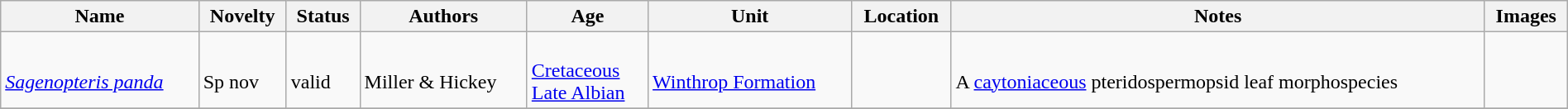<table class="wikitable sortable" align="center" width="100%">
<tr>
<th>Name</th>
<th>Novelty</th>
<th>Status</th>
<th>Authors</th>
<th>Age</th>
<th>Unit</th>
<th>Location</th>
<th>Notes</th>
<th>Images</th>
</tr>
<tr>
<td><br><em><a href='#'>Sagenopteris panda</a></em></td>
<td><br>Sp nov</td>
<td><br>valid</td>
<td><br>Miller & Hickey</td>
<td><br><a href='#'>Cretaceous</a><br><a href='#'>Late Albian</a></td>
<td><br><a href='#'>Winthrop Formation</a></td>
<td><br><br></td>
<td><br>A <a href='#'>caytoniaceous</a> pteridospermopsid leaf morphospecies</td>
<td></td>
</tr>
<tr>
</tr>
</table>
